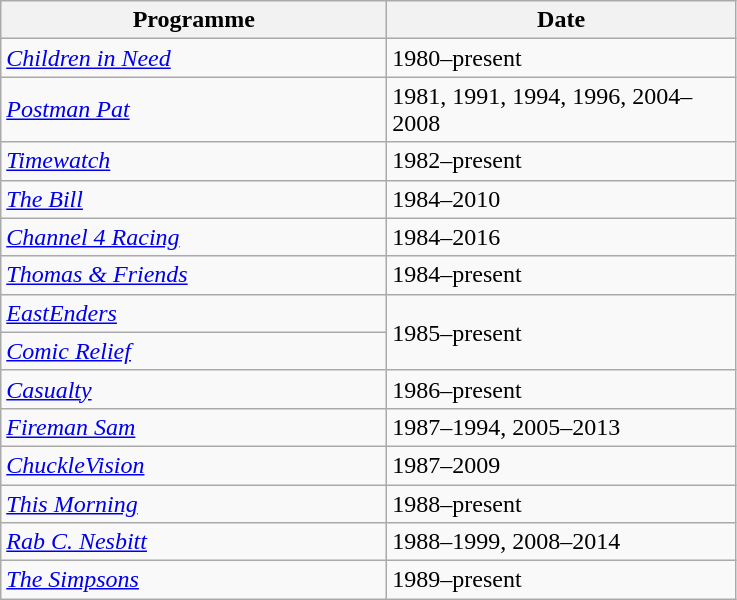<table class="wikitable">
<tr>
<th width=250>Programme</th>
<th width=225>Date</th>
</tr>
<tr>
<td><em><a href='#'>Children in Need</a></em></td>
<td>1980–present</td>
</tr>
<tr>
<td><em><a href='#'>Postman Pat</a></em></td>
<td>1981, 1991, 1994, 1996, 2004–2008</td>
</tr>
<tr>
<td><em><a href='#'>Timewatch</a></em></td>
<td>1982–present</td>
</tr>
<tr>
<td><em><a href='#'>The Bill</a></em></td>
<td>1984–2010</td>
</tr>
<tr>
<td><em><a href='#'>Channel 4 Racing</a></em></td>
<td>1984–2016</td>
</tr>
<tr>
<td><em><a href='#'>Thomas & Friends</a></em></td>
<td>1984–present</td>
</tr>
<tr>
<td><em><a href='#'>EastEnders</a></em></td>
<td rowspan="2">1985–present</td>
</tr>
<tr>
<td><em><a href='#'>Comic Relief</a></em></td>
</tr>
<tr>
<td><em><a href='#'>Casualty</a></em></td>
<td>1986–present</td>
</tr>
<tr>
<td><em><a href='#'>Fireman Sam</a></em></td>
<td>1987–1994, 2005–2013</td>
</tr>
<tr>
<td><em><a href='#'>ChuckleVision</a></em></td>
<td>1987–2009</td>
</tr>
<tr>
<td><em><a href='#'>This Morning</a></em></td>
<td>1988–present</td>
</tr>
<tr>
<td><em><a href='#'>Rab C. Nesbitt</a></em></td>
<td>1988–1999, 2008–2014</td>
</tr>
<tr>
<td><em><a href='#'>The Simpsons</a></em></td>
<td>1989–present</td>
</tr>
</table>
